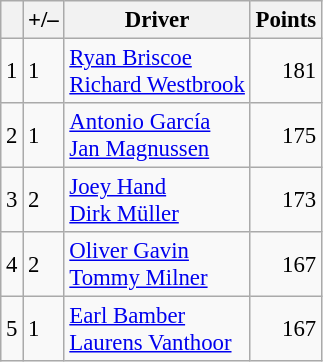<table class="wikitable" style="font-size: 95%;">
<tr>
<th scope="col"></th>
<th scope="col">+/–</th>
<th scope="col">Driver</th>
<th scope="col">Points</th>
</tr>
<tr>
<td align=center>1</td>
<td align="left"> 1</td>
<td> <a href='#'>Ryan Briscoe</a><br> <a href='#'>Richard Westbrook</a></td>
<td align=right>181</td>
</tr>
<tr>
<td align=center>2</td>
<td align="left"> 1</td>
<td> <a href='#'>Antonio García</a><br> <a href='#'>Jan Magnussen</a></td>
<td align=right>175</td>
</tr>
<tr>
<td align=center>3</td>
<td align="left"> 2</td>
<td> <a href='#'>Joey Hand</a><br> <a href='#'>Dirk Müller</a></td>
<td align=right>173</td>
</tr>
<tr>
<td align=center>4</td>
<td align="left"> 2</td>
<td> <a href='#'>Oliver Gavin</a><br> <a href='#'>Tommy Milner</a></td>
<td align=right>167</td>
</tr>
<tr>
<td align=center>5</td>
<td align="left"> 1</td>
<td> <a href='#'>Earl Bamber</a><br> <a href='#'>Laurens Vanthoor</a></td>
<td align=right>167</td>
</tr>
</table>
